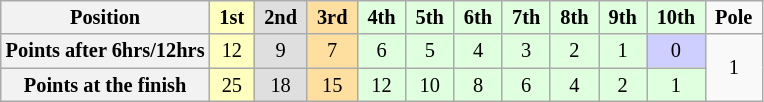<table class="wikitable" style="font-size:85%; text-align:center">
<tr>
<th>Position</th>
<td style="background:#FFFFBF;"> <strong>1st</strong> </td>
<td style="background:#DFDFDF;"> <strong>2nd</strong> </td>
<td style="background:#FFDF9F;"> <strong>3rd</strong> </td>
<td style="background:#DFFFDF;"> <strong>4th</strong> </td>
<td style="background:#DFFFDF;"> <strong>5th</strong> </td>
<td style="background:#DFFFDF;"> <strong>6th</strong> </td>
<td style="background:#DFFFDF;"> <strong>7th</strong> </td>
<td style="background:#DFFFDF;"> <strong>8th</strong> </td>
<td style="background:#DFFFDF;"> <strong>9th</strong> </td>
<td style="background:#DFFFDF;"> <strong>10th</strong> </td>
<td> <strong>Pole</strong> </td>
</tr>
<tr>
<th>Points after 6hrs/12hrs</th>
<td style="background:#FFFFBF;">12</td>
<td style="background:#DFDFDF;">9</td>
<td style="background:#FFDF9F;">7</td>
<td style="background:#DFFFDF;">6</td>
<td style="background:#DFFFDF;">5</td>
<td style="background:#DFFFDF;">4</td>
<td style="background:#DFFFDF;">3</td>
<td style="background:#DFFFDF;">2</td>
<td style="background:#DFFFDF;">1</td>
<td style="background:#CFCFFF;">0</td>
<td rowspan=2>1</td>
</tr>
<tr>
<th>Points at the finish</th>
<td style="background:#FFFFBF;">25</td>
<td style="background:#DFDFDF;">18</td>
<td style="background:#FFDF9F;">15</td>
<td style="background:#DFFFDF;">12</td>
<td style="background:#DFFFDF;">10</td>
<td style="background:#DFFFDF;">8</td>
<td style="background:#DFFFDF;">6</td>
<td style="background:#DFFFDF;">4</td>
<td style="background:#DFFFDF;">2</td>
<td style="background:#DFFFDF;">1</td>
</tr>
</table>
